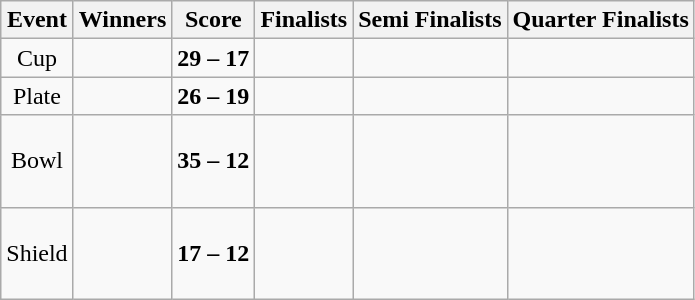<table class="wikitable" style="text-align: center">
<tr>
<th>Event</th>
<th>Winners</th>
<th>Score</th>
<th>Finalists</th>
<th>Semi Finalists</th>
<th>Quarter Finalists</th>
</tr>
<tr>
<td>Cup</td>
<td align=left><strong></strong></td>
<td><strong>29 – 17</strong></td>
<td align=left></td>
<td align=left><br></td>
<td align=left></td>
</tr>
<tr>
<td>Plate</td>
<td align=left><strong></strong></td>
<td><strong>26 – 19</strong></td>
<td align=left></td>
<td align=left><br></td>
<td align=left></td>
</tr>
<tr>
<td>Bowl</td>
<td align=left><strong></strong></td>
<td><strong>35 – 12</strong></td>
<td align=left></td>
<td align=left><br></td>
<td align=left><br><br><br></td>
</tr>
<tr>
<td>Shield</td>
<td align=left><strong></strong></td>
<td><strong>17 – 12</strong></td>
<td align=left></td>
<td align=left><br></td>
<td align=left><br><br><br></td>
</tr>
</table>
